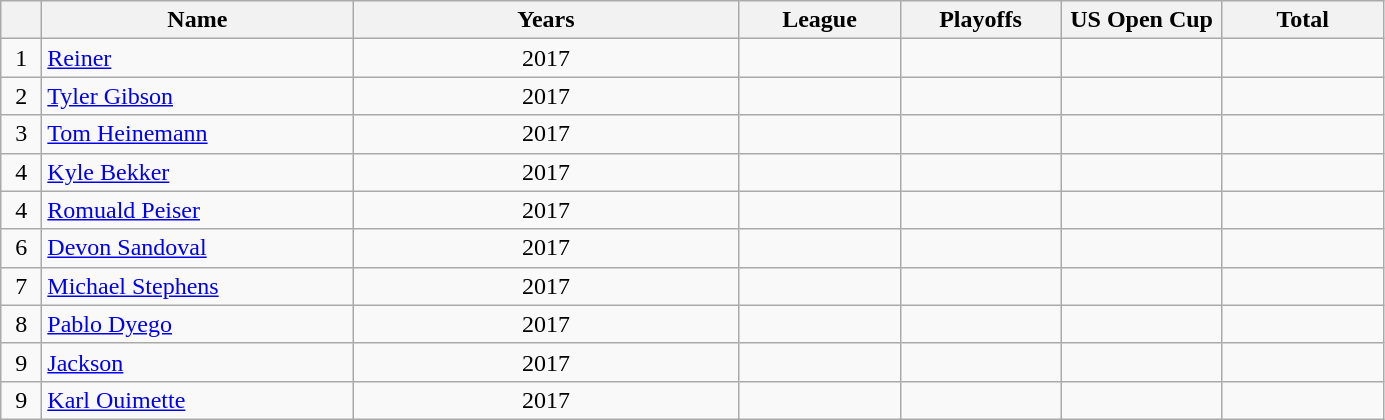<table class="wikitable sortable"  style="text-align:center;">
<tr>
<th width=20px></th>
<th width=200px>Name</th>
<th width=250px>Years</th>
<th width=100px>League</th>
<th width=100px>Playoffs</th>
<th width=100px>US Open Cup</th>
<th width=100px>Total</th>
</tr>
<tr>
<td>1</td>
<td align="left"> <a href='#'>Reiner</a></td>
<td>2017</td>
<td></td>
<td></td>
<td></td>
<td></td>
</tr>
<tr>
<td>2</td>
<td align="left"> <a href='#'>Tyler Gibson</a></td>
<td>2017</td>
<td></td>
<td></td>
<td></td>
<td></td>
</tr>
<tr>
<td>3</td>
<td align="left"> <a href='#'>Tom Heinemann</a></td>
<td>2017</td>
<td></td>
<td></td>
<td></td>
<td></td>
</tr>
<tr>
<td>4</td>
<td align="left"> <a href='#'>Kyle Bekker</a></td>
<td>2017</td>
<td></td>
<td></td>
<td></td>
<td></td>
</tr>
<tr>
<td>4</td>
<td align="left"> <a href='#'>Romuald Peiser</a></td>
<td>2017</td>
<td></td>
<td></td>
<td></td>
<td></td>
</tr>
<tr>
<td>6</td>
<td align="left"> <a href='#'>Devon Sandoval</a></td>
<td>2017</td>
<td></td>
<td></td>
<td></td>
<td></td>
</tr>
<tr>
<td>7</td>
<td align="left"> <a href='#'>Michael Stephens</a></td>
<td>2017</td>
<td></td>
<td></td>
<td></td>
<td></td>
</tr>
<tr>
<td>8</td>
<td align="left"> <a href='#'>Pablo Dyego</a></td>
<td>2017</td>
<td></td>
<td></td>
<td></td>
<td></td>
</tr>
<tr>
<td>9</td>
<td align="left"> <a href='#'>Jackson</a></td>
<td>2017</td>
<td></td>
<td></td>
<td></td>
<td></td>
</tr>
<tr>
<td>9</td>
<td align="left"> <a href='#'>Karl Ouimette</a></td>
<td>2017</td>
<td></td>
<td></td>
<td></td>
<td></td>
</tr>
</table>
